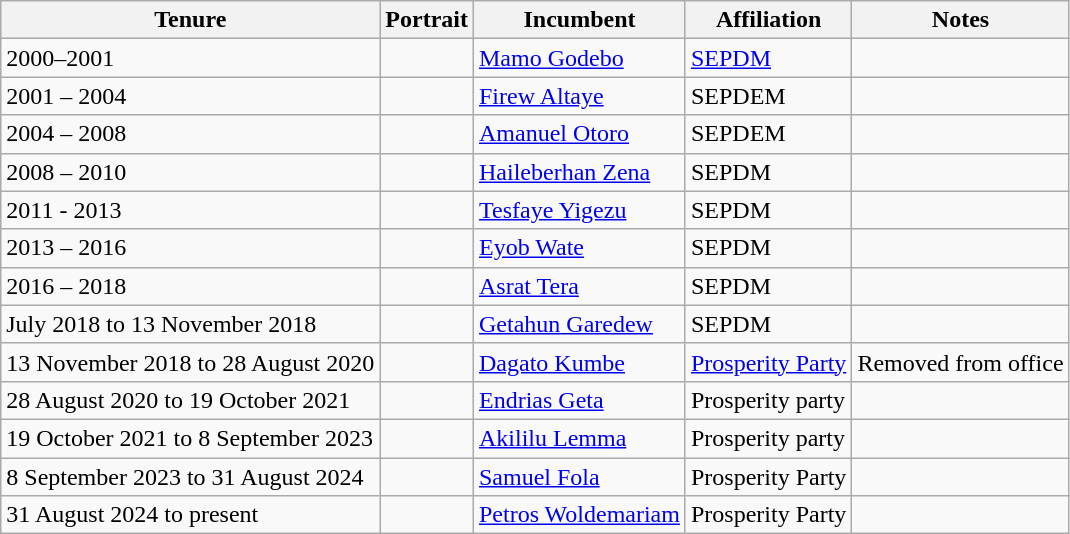<table class="wikitable">
<tr>
<th>Tenure</th>
<th>Portrait</th>
<th>Incumbent</th>
<th>Affiliation</th>
<th>Notes</th>
</tr>
<tr>
<td>2000–2001</td>
<td></td>
<td><a href='#'>Mamo Godebo</a></td>
<td><a href='#'>SEPDM</a></td>
<td></td>
</tr>
<tr>
<td>2001 – 2004</td>
<td></td>
<td><a href='#'>Firew Altaye</a></td>
<td>SEPDEM</td>
<td></td>
</tr>
<tr>
<td>2004 – 2008</td>
<td></td>
<td><a href='#'>Amanuel Otoro</a></td>
<td>SEPDEM</td>
<td></td>
</tr>
<tr>
<td>2008 – 2010</td>
<td></td>
<td><a href='#'>Haileberhan Zena</a></td>
<td>SEPDM</td>
<td></td>
</tr>
<tr>
<td>2011 - 2013</td>
<td></td>
<td><a href='#'>Tesfaye Yigezu</a></td>
<td>SEPDM</td>
<td></td>
</tr>
<tr>
<td>2013 – 2016</td>
<td></td>
<td><a href='#'>Eyob Wate</a></td>
<td>SEPDM</td>
<td></td>
</tr>
<tr>
<td>2016 – 2018</td>
<td></td>
<td><a href='#'>Asrat Tera</a></td>
<td>SEPDM</td>
<td></td>
</tr>
<tr>
<td>July 2018 to 13 November 2018</td>
<td></td>
<td><a href='#'>Getahun Garedew</a></td>
<td>SEPDM</td>
<td></td>
</tr>
<tr>
<td>13 November 2018 to 28 August 2020</td>
<td></td>
<td><a href='#'>Dagato Kumbe</a></td>
<td><a href='#'>Prosperity Party</a></td>
<td>Removed from office</td>
</tr>
<tr>
<td>28 August 2020 to 19 October 2021</td>
<td></td>
<td><a href='#'>Endrias Geta</a></td>
<td>Prosperity party</td>
<td></td>
</tr>
<tr>
<td>19 October 2021 to 8 September 2023</td>
<td></td>
<td><a href='#'>Akililu Lemma</a></td>
<td>Prosperity party</td>
<td></td>
</tr>
<tr>
<td>8 September 2023 to 31 August 2024</td>
<td></td>
<td><a href='#'>Samuel Fola</a></td>
<td>Prosperity Party</td>
<td></td>
</tr>
<tr>
<td>31 August 2024 to present</td>
<td></td>
<td><a href='#'>Petros Woldemariam</a></td>
<td>Prosperity Party</td>
<td></td>
</tr>
</table>
